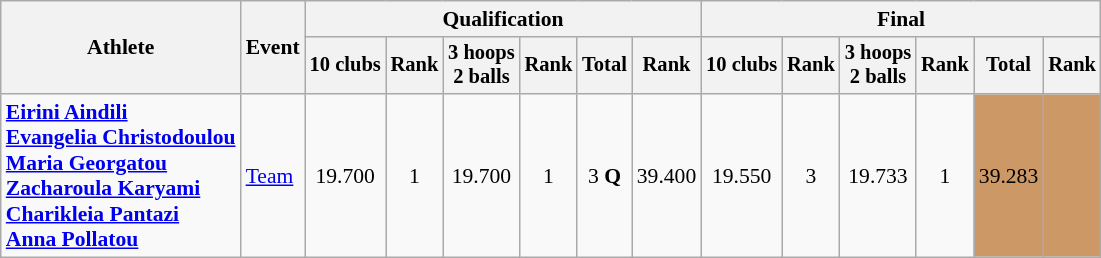<table class="wikitable" style="font-size:90%">
<tr>
<th rowspan="2">Athlete</th>
<th rowspan="2">Event</th>
<th colspan="6">Qualification</th>
<th colspan="6">Final</th>
</tr>
<tr style="font-size:95%">
<th>10 clubs</th>
<th>Rank</th>
<th>3 hoops <br>2 balls</th>
<th>Rank</th>
<th>Total</th>
<th>Rank</th>
<th>10 clubs</th>
<th>Rank</th>
<th>3 hoops <br>2 balls</th>
<th>Rank</th>
<th>Total</th>
<th>Rank</th>
</tr>
<tr align=center>
<td align=left><strong><a href='#'>Eirini Aindili</a><br><a href='#'>Evangelia Christodoulou</a><br><a href='#'>Maria Georgatou</a><br><a href='#'>Zacharoula Karyami</a><br><a href='#'>Charikleia Pantazi</a><br><a href='#'>Anna Pollatou</a></strong></td>
<td align=left><a href='#'>Team</a></td>
<td>19.700</td>
<td>1</td>
<td>19.700</td>
<td>1</td>
<td>3 <strong>Q</strong></td>
<td>39.400</td>
<td>19.550</td>
<td>3</td>
<td>19.733</td>
<td>1</td>
<td align="center" bgcolor='cc9966'>39.283</td>
<td align="center" bgcolor='cc9966'></td>
</tr>
</table>
